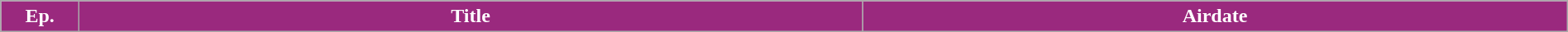<table class="wikitable" width="100%">
<tr>
<th style="background:#9A297E; color:#ffffff" width="5%">Ep.</th>
<th style="background:#9A297E; color:#ffffff" width="50%">Title</th>
<th style="background:#9A297E; color:#ffffff" width="45%">Airdate<br>




</th>
</tr>
</table>
